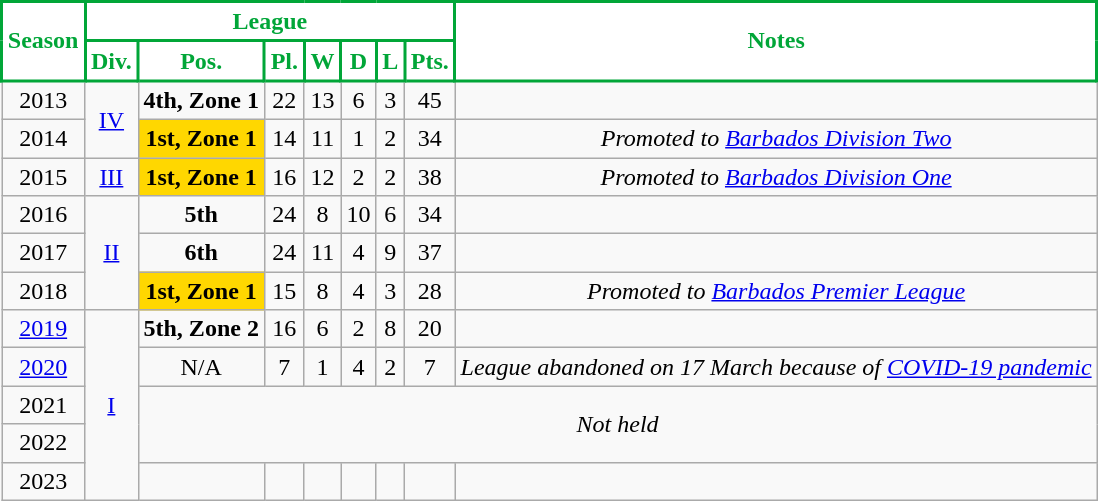<table class="wikitable" style="text-align:center;">
<tr style="background:#efefef;">
<th rowspan="2" ! style="background:#FFFFFF; color:#01A638; border:2px solid #01A638;" scope="col">Season</th>
<th colspan="7" ! style="background:#FFFFFF; color:#01A638; border:2px solid #01A638;" scope="col">League</th>
<th rowspan="2" ! style="background:#FFFFFF; color:#01A638; border:2px solid #01A638;" scope="col">Notes</th>
</tr>
<tr>
<th style="background:#FFFFFF; color:#01A638; border:2px solid #01A638;" scope="col">Div.</th>
<th style="background:#FFFFFF; color:#01A638; border:2px solid #01A638;" scope="col">Pos.</th>
<th style="background:#FFFFFF; color:#01A638; border:2px solid #01A638;" scope="col">Pl.</th>
<th style="background:#FFFFFF; color:#01A638; border:2px solid #01A638;" scope="col">W</th>
<th style="background:#FFFFFF; color:#01A638; border:2px solid #01A638;" scope="col">D</th>
<th style="background:#FFFFFF; color:#01A638; border:2px solid #01A638;" scope="col">L</th>
<th style="background:#FFFFFF; color:#01A638; border:2px solid #01A638;" scope="col">Pts.</th>
</tr>
<tr>
<td>2013</td>
<td rowspan=2><a href='#'>IV</a></td>
<td><strong>4th, Zone 1</strong></td>
<td>22</td>
<td>13</td>
<td>6</td>
<td>3</td>
<td>45</td>
<td></td>
</tr>
<tr>
<td>2014</td>
<td bgcolor="#FFD700"><strong>1st, Zone 1</strong></td>
<td>14</td>
<td>11</td>
<td>1</td>
<td>2</td>
<td>34</td>
<td style="text-align:center;"><em>Promoted to <a href='#'>Barbados Division Two</a></em></td>
</tr>
<tr>
<td>2015</td>
<td><a href='#'>III</a></td>
<td bgcolor="#FFD700"><strong>1st, Zone 1</strong></td>
<td>16</td>
<td>12</td>
<td>2</td>
<td>2</td>
<td>38</td>
<td style="text-align:center;"><em>Promoted to <a href='#'>Barbados Division One</a></em></td>
</tr>
<tr>
<td>2016</td>
<td rowspan=3><a href='#'>II</a></td>
<td><strong>5th</strong></td>
<td>24</td>
<td>8</td>
<td>10</td>
<td>6</td>
<td>34</td>
<td></td>
</tr>
<tr>
<td>2017</td>
<td><strong>6th</strong></td>
<td>24</td>
<td>11</td>
<td>4</td>
<td>9</td>
<td>37</td>
<td></td>
</tr>
<tr>
<td>2018</td>
<td bgcolor="#FFD700"><strong>1st, Zone 1</strong></td>
<td>15</td>
<td>8</td>
<td>4</td>
<td>3</td>
<td>28</td>
<td style="text-align:center;"><em>Promoted to <a href='#'>Barbados Premier League</a></em></td>
</tr>
<tr>
<td><a href='#'>2019</a></td>
<td rowspan=5><a href='#'>I</a></td>
<td><strong>5th, Zone 2</strong></td>
<td>16</td>
<td>6</td>
<td>2</td>
<td>8</td>
<td>20</td>
<td></td>
</tr>
<tr>
<td><a href='#'>2020</a></td>
<td>N/A</td>
<td>7</td>
<td>1</td>
<td>4</td>
<td>2</td>
<td>7</td>
<td><em>League abandoned on 17 March because of <a href='#'>COVID-19 pandemic</a></em></td>
</tr>
<tr>
<td>2021</td>
<td rowspan=2 colspan=7 style="text-align:center;"><em>Not held</em></td>
</tr>
<tr>
<td>2022</td>
</tr>
<tr>
<td>2023</td>
<td></td>
<td></td>
<td></td>
<td></td>
<td></td>
<td></td>
<td></td>
</tr>
</table>
